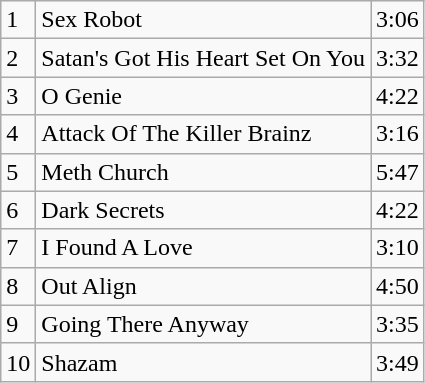<table class="wikitable">
<tr>
<td>1</td>
<td>Sex Robot</td>
<td>3:06</td>
</tr>
<tr>
<td>2</td>
<td>Satan's Got His Heart Set On You</td>
<td>3:32</td>
</tr>
<tr>
<td>3</td>
<td>O Genie</td>
<td>4:22</td>
</tr>
<tr>
<td>4</td>
<td>Attack Of The Killer Brainz</td>
<td>3:16</td>
</tr>
<tr>
<td>5</td>
<td>Meth Church</td>
<td>5:47</td>
</tr>
<tr>
<td>6</td>
<td>Dark Secrets</td>
<td>4:22</td>
</tr>
<tr>
<td>7</td>
<td>I Found A Love</td>
<td>3:10</td>
</tr>
<tr>
<td>8</td>
<td>Out Align</td>
<td>4:50</td>
</tr>
<tr>
<td>9</td>
<td>Going There Anyway</td>
<td>3:35</td>
</tr>
<tr>
<td>10</td>
<td>Shazam</td>
<td>3:49</td>
</tr>
</table>
